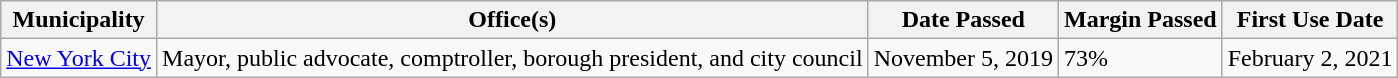<table class="wikitable">
<tr>
<th>Municipality</th>
<th>Office(s)</th>
<th>Date Passed</th>
<th>Margin Passed</th>
<th>First Use Date</th>
</tr>
<tr>
<td><a href='#'>New York City</a></td>
<td>Mayor, public advocate, comptroller, borough president, and city council</td>
<td>November 5, 2019</td>
<td>73%</td>
<td>February 2, 2021</td>
</tr>
</table>
